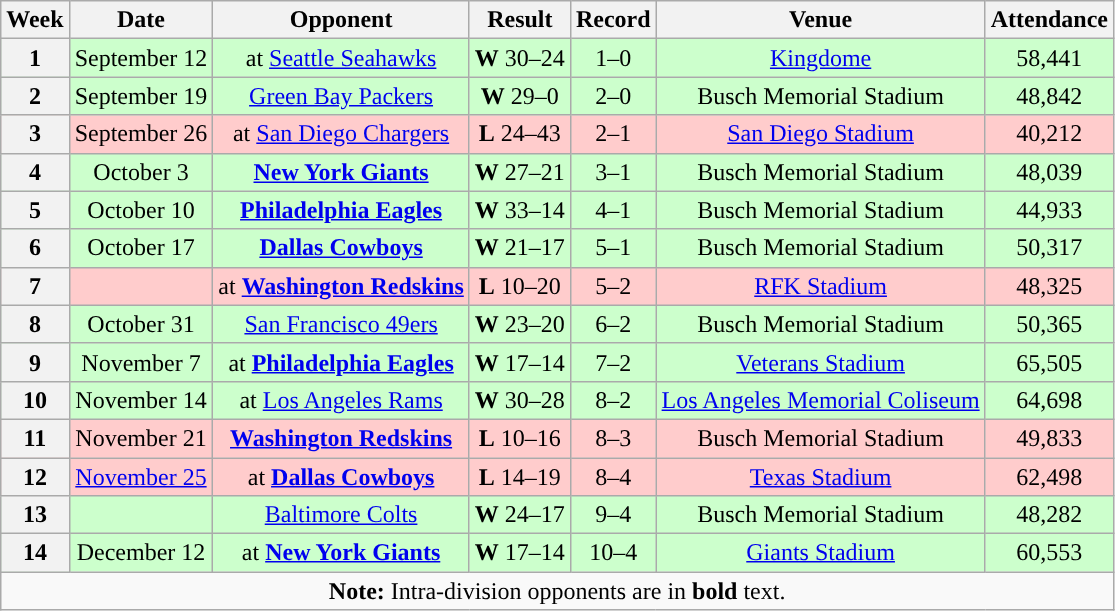<table class="wikitable" style="text-align:center">
<tr>
<th>Week</th>
<th>Date</th>
<th>Opponent</th>
<th>Result</th>
<th>Record</th>
<th>Venue</th>
<th>Attendance</th>
</tr>
<tr style="background:#cfc">
<th>1</th>
<td>September 12</td>
<td>at <a href='#'>Seattle Seahawks</a></td>
<td><strong>W</strong> 30–24</td>
<td>1–0</td>
<td><a href='#'>Kingdome</a></td>
<td>58,441</td>
</tr>
<tr style="background:#cfc">
<th>2</th>
<td>September 19</td>
<td><a href='#'>Green Bay Packers</a></td>
<td><strong>W</strong> 29–0</td>
<td>2–0</td>
<td>Busch Memorial Stadium</td>
<td>48,842</td>
</tr>
<tr style="background:#fcc">
<th>3</th>
<td>September 26</td>
<td>at <a href='#'>San Diego Chargers</a></td>
<td><strong>L</strong> 24–43</td>
<td>2–1</td>
<td><a href='#'>San Diego Stadium</a></td>
<td>40,212</td>
</tr>
<tr style="background:#cfc">
<th>4</th>
<td>October 3</td>
<td><strong><a href='#'>New York Giants</a></strong></td>
<td><strong>W</strong> 27–21</td>
<td>3–1</td>
<td>Busch Memorial Stadium</td>
<td>48,039</td>
</tr>
<tr style="background:#cfc">
<th>5</th>
<td>October 10</td>
<td><strong><a href='#'>Philadelphia Eagles</a></strong></td>
<td><strong>W</strong> 33–14</td>
<td>4–1</td>
<td>Busch Memorial Stadium</td>
<td>44,933</td>
</tr>
<tr style="background:#cfc">
<th>6</th>
<td>October 17</td>
<td><strong><a href='#'>Dallas Cowboys</a></strong></td>
<td><strong>W</strong> 21–17</td>
<td>5–1</td>
<td>Busch Memorial Stadium</td>
<td>50,317</td>
</tr>
<tr style="background:#fcc">
<th>7</th>
<td></td>
<td>at <strong><a href='#'>Washington Redskins</a></strong></td>
<td><strong>L</strong> 10–20</td>
<td>5–2</td>
<td><a href='#'>RFK Stadium</a></td>
<td>48,325</td>
</tr>
<tr style="background:#cfc">
<th>8</th>
<td>October 31</td>
<td><a href='#'>San Francisco 49ers</a></td>
<td><strong>W</strong> 23–20</td>
<td>6–2</td>
<td>Busch Memorial Stadium</td>
<td>50,365</td>
</tr>
<tr style="background:#cfc">
<th>9</th>
<td>November 7</td>
<td>at <strong><a href='#'>Philadelphia Eagles</a></strong></td>
<td><strong>W</strong> 17–14</td>
<td>7–2</td>
<td><a href='#'>Veterans Stadium</a></td>
<td>65,505</td>
</tr>
<tr style="background:#cfc">
<th>10</th>
<td>November 14</td>
<td>at <a href='#'>Los Angeles Rams</a></td>
<td><strong>W</strong> 30–28</td>
<td>8–2</td>
<td><a href='#'>Los Angeles Memorial Coliseum</a></td>
<td>64,698</td>
</tr>
<tr style="background:#fcc">
<th>11</th>
<td>November 21</td>
<td><strong><a href='#'>Washington Redskins</a></strong></td>
<td><strong>L</strong> 10–16</td>
<td>8–3</td>
<td>Busch Memorial Stadium</td>
<td>49,833</td>
</tr>
<tr style="background:#fcc">
<th>12</th>
<td><a href='#'>November 25</a></td>
<td>at <strong><a href='#'>Dallas Cowboys</a></strong></td>
<td><strong>L</strong> 14–19</td>
<td>8–4</td>
<td><a href='#'>Texas Stadium</a></td>
<td>62,498</td>
</tr>
<tr style="background:#cfc">
<th>13</th>
<td></td>
<td><a href='#'>Baltimore Colts</a></td>
<td><strong>W</strong> 24–17</td>
<td>9–4</td>
<td>Busch Memorial Stadium</td>
<td>48,282</td>
</tr>
<tr style="background:#cfc">
<th>14</th>
<td>December 12</td>
<td>at <strong><a href='#'>New York Giants</a></strong></td>
<td><strong>W</strong> 17–14</td>
<td>10–4</td>
<td><a href='#'>Giants Stadium</a></td>
<td>60,553</td>
</tr>
<tr>
<td colspan="8"><strong>Note:</strong> Intra-division opponents are in <strong>bold</strong> text.</td>
</tr>
</table>
